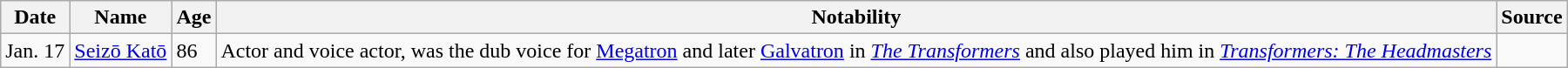<table class="wikitable sortable">
<tr ">
<th>Date</th>
<th>Name</th>
<th>Age</th>
<th class="unsortable">Notability</th>
<th class="unsortable">Source</th>
</tr>
<tr>
<td>Jan. 17</td>
<td><a href='#'>Seizō Katō</a></td>
<td>86</td>
<td>Actor and voice actor, was the dub voice for <a href='#'>Megatron</a> and later <a href='#'>Galvatron</a> in <em><a href='#'>The Transformers</a></em> and also played him in <em><a href='#'>Transformers: The Headmasters</a></em></td>
<td></td>
</tr>
</table>
